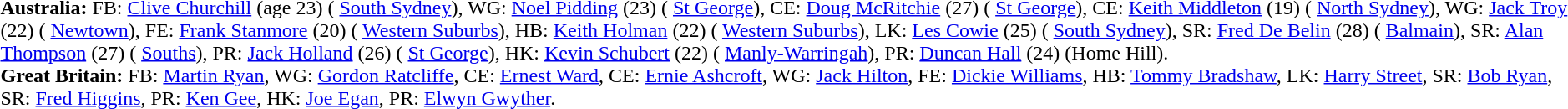<table width="100%" class="mw-collapsible mw-collapsed">
<tr>
<td valign="top" width="50%"><br><strong>Australia:</strong> FB: <a href='#'>Clive Churchill</a> (age 23) ( <a href='#'>South Sydney</a>), WG: <a href='#'>Noel Pidding</a> (23) ( <a href='#'>St George</a>), CE: <a href='#'>Doug McRitchie</a> (27) ( <a href='#'>St George</a>), CE: <a href='#'>Keith Middleton</a> (19) ( <a href='#'>North Sydney</a>), WG: <a href='#'>Jack Troy</a> (22) ( <a href='#'>Newtown</a>), FE: <a href='#'>Frank Stanmore</a> (20) ( <a href='#'>Western Suburbs</a>), HB: <a href='#'>Keith Holman</a> (22) ( <a href='#'>Western Suburbs</a>), LK: <a href='#'>Les Cowie</a> (25) ( <a href='#'>South Sydney</a>), SR: <a href='#'>Fred De Belin</a> (28) ( <a href='#'>Balmain</a>), SR: <a href='#'>Alan Thompson</a> (27) ( <a href='#'>Souths</a>), PR: <a href='#'>Jack Holland</a> (26) ( <a href='#'>St George</a>), HK: <a href='#'>Kevin Schubert</a> (22) ( <a href='#'>Manly-Warringah</a>), PR: <a href='#'>Duncan Hall</a> (24) (Home Hill).<br><strong>Great Britain:</strong> FB: <a href='#'>Martin Ryan</a>, WG: <a href='#'>Gordon Ratcliffe</a>, CE: <a href='#'>Ernest Ward</a>, CE: <a href='#'>Ernie Ashcroft</a>, WG: <a href='#'>Jack Hilton</a>, FE: <a href='#'>Dickie Williams</a>, HB: <a href='#'>Tommy Bradshaw</a>, LK: <a href='#'>Harry Street</a>, SR: <a href='#'>Bob Ryan</a>, SR: <a href='#'>Fred Higgins</a>, PR: <a href='#'>Ken Gee</a>, HK: <a href='#'>Joe Egan</a>, PR: <a href='#'>Elwyn Gwyther</a>.</td>
</tr>
</table>
